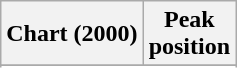<table class="wikitable sortable plainrowheaders" style="text-align:center">
<tr>
<th scope="col">Chart (2000)</th>
<th scope="col">Peak<br>position</th>
</tr>
<tr>
</tr>
<tr>
</tr>
<tr>
</tr>
<tr>
</tr>
</table>
